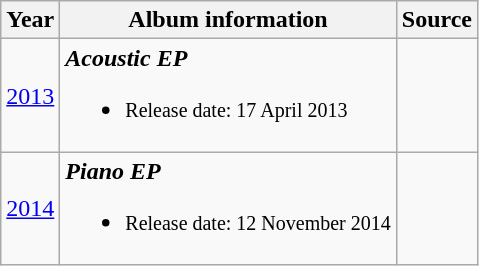<table class="wikitable">
<tr>
<th>Year</th>
<th>Album information</th>
<th>Source</th>
</tr>
<tr>
<td align="center"><a href='#'>2013</a></td>
<td><strong><em>Acoustic EP</em></strong><br><ul><li><small>Release date: 17 April 2013</small></li></ul></td>
<td align="center"></td>
</tr>
<tr>
<td align="center"><a href='#'>2014</a></td>
<td><strong><em>Piano EP</em></strong><br><ul><li><small>Release date: 12 November 2014</small></li></ul></td>
<td align="center"></td>
</tr>
</table>
